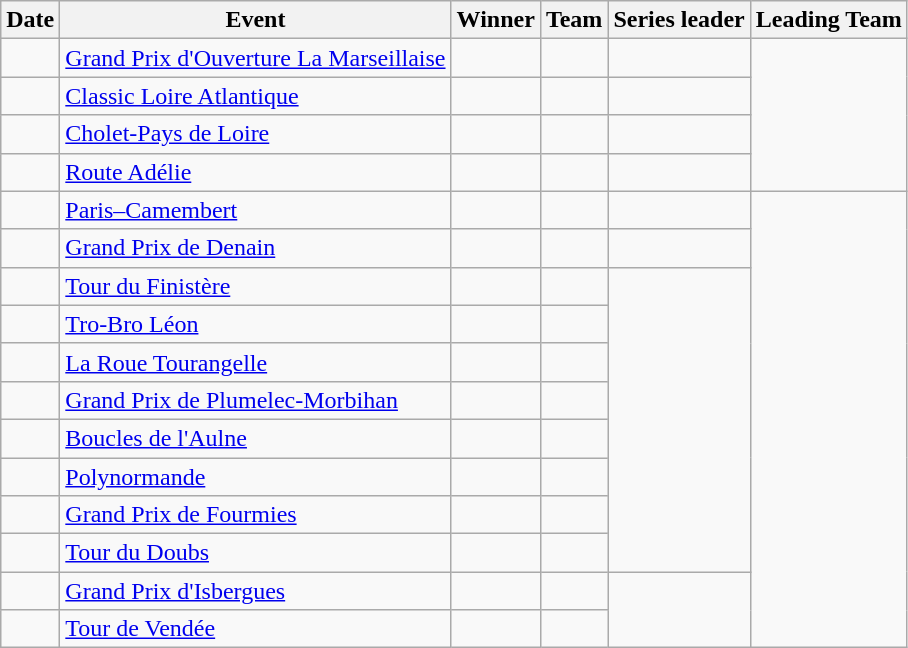<table class="wikitable sortable">
<tr>
<th>Date</th>
<th>Event</th>
<th>Winner</th>
<th>Team</th>
<th class="unsortable">Series leader</th>
<th class="unsortable">Leading Team</th>
</tr>
<tr>
<td></td>
<td><a href='#'>Grand Prix d'Ouverture La Marseillaise</a></td>
<td></td>
<td></td>
<td></td>
<td rowspan=4></td>
</tr>
<tr>
<td></td>
<td><a href='#'>Classic Loire Atlantique</a></td>
<td></td>
<td></td>
<td></td>
</tr>
<tr>
<td></td>
<td><a href='#'>Cholet-Pays de Loire</a></td>
<td></td>
<td></td>
<td></td>
</tr>
<tr>
<td></td>
<td><a href='#'>Route Adélie</a></td>
<td></td>
<td></td>
<td></td>
</tr>
<tr>
<td></td>
<td><a href='#'>Paris–Camembert</a></td>
<td></td>
<td></td>
<td></td>
<td rowspan=12></td>
</tr>
<tr>
<td></td>
<td><a href='#'>Grand Prix de Denain</a></td>
<td></td>
<td></td>
<td></td>
</tr>
<tr>
<td></td>
<td><a href='#'>Tour du Finistère</a></td>
<td></td>
<td></td>
<td rowspan=8></td>
</tr>
<tr>
<td></td>
<td><a href='#'>Tro-Bro Léon</a></td>
<td></td>
<td></td>
</tr>
<tr>
<td></td>
<td><a href='#'>La Roue Tourangelle</a></td>
<td></td>
<td></td>
</tr>
<tr>
<td></td>
<td><a href='#'>Grand Prix de Plumelec-Morbihan</a></td>
<td></td>
<td></td>
</tr>
<tr>
<td></td>
<td><a href='#'>Boucles de l'Aulne</a></td>
<td></td>
<td></td>
</tr>
<tr>
<td></td>
<td><a href='#'>Polynormande</a></td>
<td></td>
<td></td>
</tr>
<tr>
<td></td>
<td><a href='#'>Grand Prix de Fourmies</a></td>
<td></td>
<td></td>
</tr>
<tr>
<td></td>
<td><a href='#'>Tour du Doubs</a></td>
<td></td>
<td></td>
</tr>
<tr>
<td></td>
<td><a href='#'>Grand Prix d'Isbergues</a></td>
<td></td>
<td></td>
<td rowspan=2></td>
</tr>
<tr>
<td></td>
<td><a href='#'>Tour de Vendée</a></td>
<td></td>
<td></td>
</tr>
</table>
